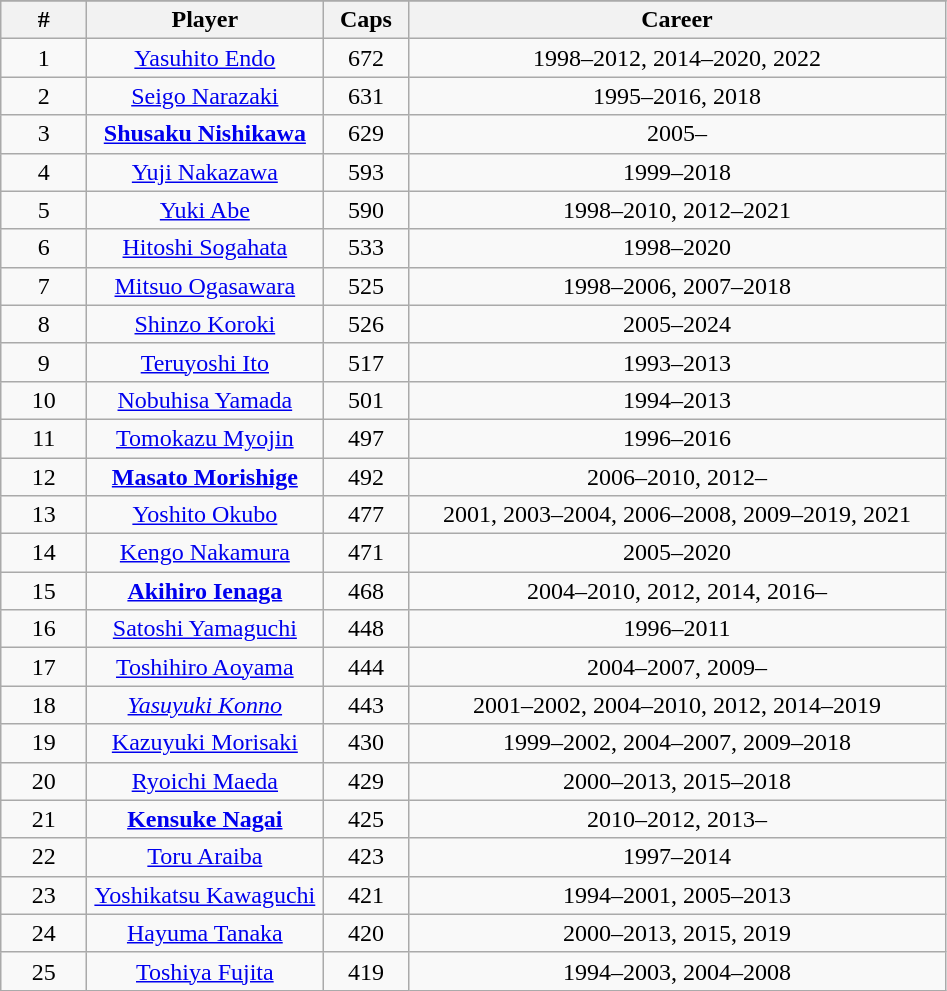<table class="wikitable" style="text-align:center;">
<tr>
</tr>
<tr>
<th width=50px>#</th>
<th style="width:150px;">Player</th>
<th width=50px>Caps</th>
<th style="width:350px;">Career</th>
</tr>
<tr>
<td>1</td>
<td><a href='#'>Yasuhito Endo</a></td>
<td>672</td>
<td>1998–2012, 2014–2020, 2022</td>
</tr>
<tr>
<td>2</td>
<td><a href='#'>Seigo Narazaki</a></td>
<td>631</td>
<td>1995–2016, 2018</td>
</tr>
<tr>
<td>3</td>
<td><strong><a href='#'>Shusaku Nishikawa</a></strong></td>
<td>629</td>
<td>2005–</td>
</tr>
<tr>
<td>4</td>
<td><a href='#'>Yuji Nakazawa</a></td>
<td>593</td>
<td>1999–2018</td>
</tr>
<tr>
<td>5</td>
<td><a href='#'>Yuki Abe</a></td>
<td>590</td>
<td>1998–2010, 2012–2021</td>
</tr>
<tr>
<td>6</td>
<td><a href='#'>Hitoshi Sogahata</a></td>
<td>533</td>
<td>1998–2020</td>
</tr>
<tr>
<td>7</td>
<td><a href='#'>Mitsuo Ogasawara</a></td>
<td>525</td>
<td>1998–2006, 2007–2018</td>
</tr>
<tr>
<td>8</td>
<td><a href='#'>Shinzo Koroki</a></td>
<td>526</td>
<td>2005–2024</td>
</tr>
<tr>
<td>9</td>
<td><a href='#'>Teruyoshi Ito</a></td>
<td>517</td>
<td>1993–2013</td>
</tr>
<tr>
<td>10</td>
<td><a href='#'>Nobuhisa Yamada</a></td>
<td>501</td>
<td>1994–2013</td>
</tr>
<tr>
<td>11</td>
<td><a href='#'>Tomokazu Myojin</a></td>
<td>497</td>
<td>1996–2016</td>
</tr>
<tr>
<td>12</td>
<td><strong><a href='#'>Masato Morishige</a></strong></td>
<td>492</td>
<td>2006–2010, 2012–</td>
</tr>
<tr>
<td>13</td>
<td><a href='#'>Yoshito Okubo</a></td>
<td>477</td>
<td>2001, 2003–2004, 2006–2008, 2009–2019, 2021</td>
</tr>
<tr>
<td>14</td>
<td><a href='#'>Kengo Nakamura</a></td>
<td>471</td>
<td>2005–2020</td>
</tr>
<tr>
<td>15</td>
<td><strong><a href='#'>Akihiro Ienaga</a></strong></td>
<td>468</td>
<td>2004–2010, 2012, 2014, 2016–</td>
</tr>
<tr>
<td>16</td>
<td><a href='#'>Satoshi Yamaguchi</a></td>
<td>448</td>
<td>1996–2011</td>
</tr>
<tr>
<td>17</td>
<td><a href='#'>Toshihiro Aoyama</a></td>
<td>444</td>
<td>2004–2007, 2009–</td>
</tr>
<tr>
<td>18</td>
<td><em><a href='#'>Yasuyuki Konno</a></em></td>
<td>443</td>
<td>2001–2002, 2004–2010, 2012, 2014–2019</td>
</tr>
<tr>
<td>19</td>
<td><a href='#'>Kazuyuki Morisaki</a></td>
<td>430</td>
<td>1999–2002, 2004–2007, 2009–2018</td>
</tr>
<tr>
<td>20</td>
<td><a href='#'>Ryoichi Maeda</a></td>
<td>429</td>
<td>2000–2013, 2015–2018</td>
</tr>
<tr>
<td>21</td>
<td><strong><a href='#'>Kensuke Nagai</a></strong></td>
<td>425</td>
<td>2010–2012, 2013–</td>
</tr>
<tr>
<td>22</td>
<td><a href='#'>Toru Araiba</a></td>
<td>423</td>
<td>1997–2014</td>
</tr>
<tr>
<td>23</td>
<td><a href='#'>Yoshikatsu Kawaguchi</a></td>
<td>421</td>
<td>1994–2001, 2005–2013</td>
</tr>
<tr>
<td>24</td>
<td><a href='#'>Hayuma Tanaka</a></td>
<td>420</td>
<td>2000–2013, 2015, 2019</td>
</tr>
<tr>
<td>25</td>
<td><a href='#'>Toshiya Fujita</a></td>
<td>419</td>
<td>1994–2003, 2004–2008</td>
</tr>
</table>
